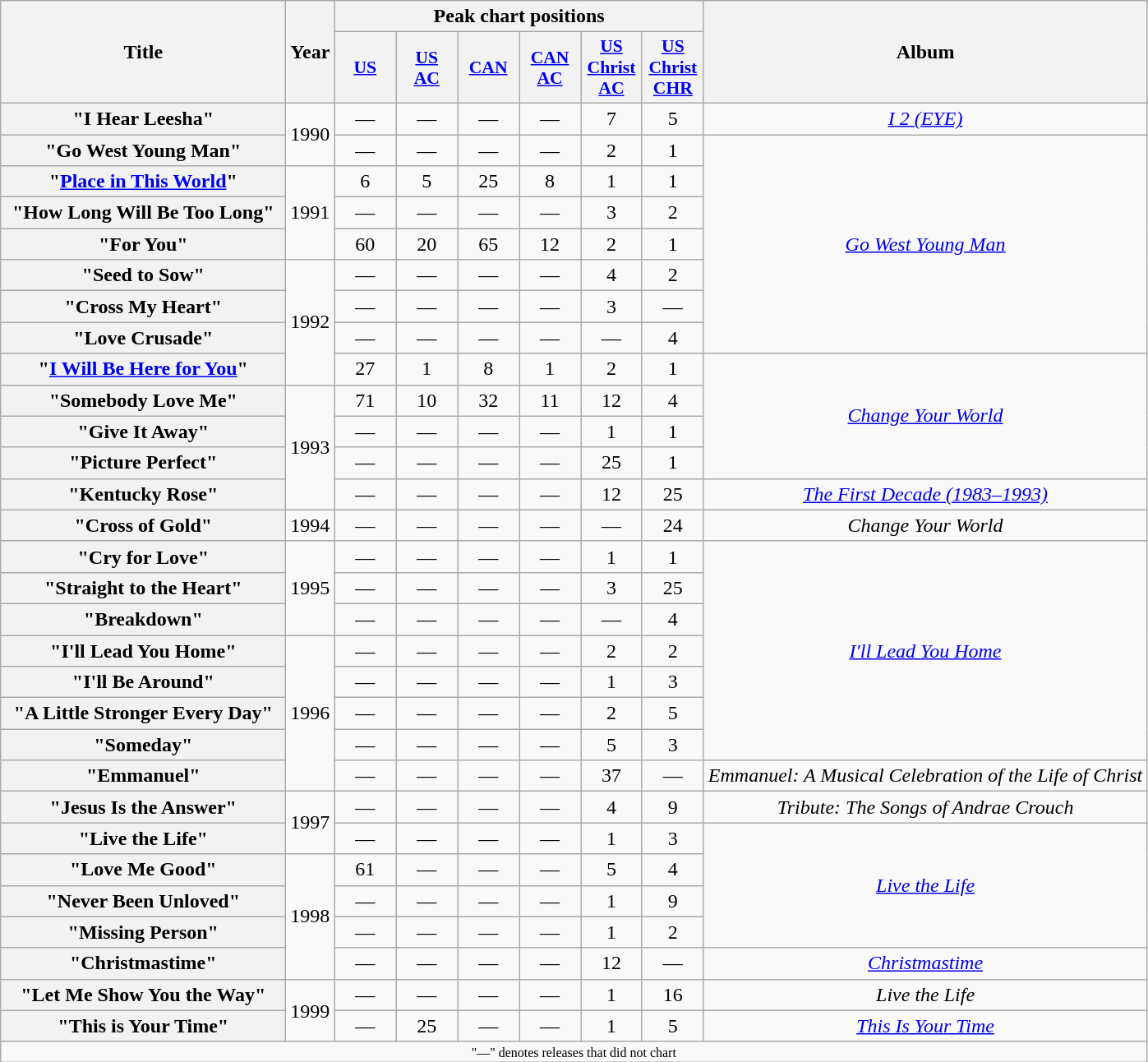<table class="wikitable plainrowheaders" style="text-align:center;">
<tr>
<th scope="col" rowspan="2" style="width:14em;">Title</th>
<th scope="col" rowspan="2" style="width:1em;">Year</th>
<th scope="col" colspan="6">Peak chart positions</th>
<th scope="col" rowspan="2">Album</th>
</tr>
<tr>
<th style="width:3em; font-size:90%"><a href='#'>US</a><br></th>
<th style="width:3em; font-size:90%"><a href='#'>US<br>AC</a><br></th>
<th style="width:3em; font-size:90%"><a href='#'>CAN</a><br></th>
<th style="width:3em; font-size:90%"><a href='#'>CAN AC</a><br></th>
<th style="width:3em; font-size:90%"><a href='#'>US Christ AC</a><br></th>
<th style="width:3em; font-size:90%"><a href='#'>US Christ CHR</a><br></th>
</tr>
<tr>
<th scope="row">"I Hear Leesha"</th>
<td rowspan="2">1990</td>
<td>—</td>
<td>—</td>
<td>—</td>
<td>—</td>
<td>7</td>
<td>5</td>
<td><em><a href='#'>I 2 (EYE)</a></em></td>
</tr>
<tr>
<th scope="row">"Go West Young Man"</th>
<td>—</td>
<td>—</td>
<td>—</td>
<td>—</td>
<td>2</td>
<td>1</td>
<td rowspan="7"><em><a href='#'>Go West Young Man</a></em></td>
</tr>
<tr>
<th scope="row">"<a href='#'>Place in This World</a>"</th>
<td rowspan="3">1991</td>
<td>6</td>
<td>5</td>
<td>25</td>
<td>8</td>
<td>1</td>
<td>1</td>
</tr>
<tr>
<th scope="row">"How Long Will Be Too Long"</th>
<td>—</td>
<td>—</td>
<td>—</td>
<td>—</td>
<td>3</td>
<td>2</td>
</tr>
<tr>
<th scope="row">"For You"</th>
<td>60</td>
<td>20</td>
<td>65</td>
<td>12</td>
<td>2</td>
<td>1</td>
</tr>
<tr>
<th scope="row">"Seed to Sow"</th>
<td rowspan="4">1992</td>
<td>—</td>
<td>—</td>
<td>—</td>
<td>—</td>
<td>4</td>
<td>2</td>
</tr>
<tr>
<th scope="row">"Cross My Heart"</th>
<td>—</td>
<td>—</td>
<td>—</td>
<td>—</td>
<td>3</td>
<td>—</td>
</tr>
<tr>
<th scope="row">"Love Crusade"</th>
<td>—</td>
<td>—</td>
<td>—</td>
<td>—</td>
<td>—</td>
<td>4</td>
</tr>
<tr>
<th scope="row">"<a href='#'>I Will Be Here for You</a>"</th>
<td>27</td>
<td>1</td>
<td>8</td>
<td>1</td>
<td>2</td>
<td>1</td>
<td rowspan="4"><em><a href='#'>Change Your World</a></em></td>
</tr>
<tr>
<th scope="row">"Somebody Love Me"</th>
<td rowspan="4">1993</td>
<td>71</td>
<td>10</td>
<td>32</td>
<td>11</td>
<td>12</td>
<td>4</td>
</tr>
<tr>
<th scope="row">"Give It Away"</th>
<td>—</td>
<td>—</td>
<td>—</td>
<td>—</td>
<td>1</td>
<td>1</td>
</tr>
<tr>
<th scope="row">"Picture Perfect"</th>
<td>—</td>
<td>—</td>
<td>—</td>
<td>—</td>
<td>25</td>
<td>1</td>
</tr>
<tr>
<th scope="row">"Kentucky Rose"</th>
<td>—</td>
<td>—</td>
<td>—</td>
<td>—</td>
<td>12</td>
<td>25</td>
<td><em><a href='#'>The First Decade (1983–1993)</a></em></td>
</tr>
<tr>
<th scope="row">"Cross of Gold"</th>
<td>1994</td>
<td>—</td>
<td>—</td>
<td>—</td>
<td>—</td>
<td>—</td>
<td>24</td>
<td><em>Change Your World</em></td>
</tr>
<tr>
<th scope="row">"Cry for Love"</th>
<td rowspan="3">1995</td>
<td>—</td>
<td>—</td>
<td>—</td>
<td>—</td>
<td>1</td>
<td>1</td>
<td rowspan="7"><em><a href='#'>I'll Lead You Home</a></em></td>
</tr>
<tr>
<th scope="row">"Straight to the Heart"</th>
<td>—</td>
<td>—</td>
<td>—</td>
<td>—</td>
<td>3</td>
<td>25</td>
</tr>
<tr>
<th scope="row">"Breakdown"</th>
<td>—</td>
<td>—</td>
<td>—</td>
<td>—</td>
<td>—</td>
<td>4</td>
</tr>
<tr>
<th scope="row">"I'll Lead You Home"</th>
<td rowspan="5">1996</td>
<td>—</td>
<td>—</td>
<td>—</td>
<td>—</td>
<td>2</td>
<td>2</td>
</tr>
<tr>
<th scope="row">"I'll Be Around"</th>
<td>—</td>
<td>—</td>
<td>—</td>
<td>—</td>
<td>1</td>
<td>3</td>
</tr>
<tr>
<th scope="row">"A Little Stronger Every Day"</th>
<td>—</td>
<td>—</td>
<td>—</td>
<td>—</td>
<td>2</td>
<td>5</td>
</tr>
<tr>
<th scope="row">"Someday"</th>
<td>—</td>
<td>—</td>
<td>—</td>
<td>—</td>
<td>5</td>
<td>3</td>
</tr>
<tr>
<th scope="row">"Emmanuel" </th>
<td>—</td>
<td>—</td>
<td>—</td>
<td>—</td>
<td>37</td>
<td>—</td>
<td><em>Emmanuel: A Musical Celebration of the Life of Christ</em></td>
</tr>
<tr>
<th scope="row">"Jesus Is the Answer"</th>
<td rowspan="2">1997</td>
<td>—</td>
<td>—</td>
<td>—</td>
<td>—</td>
<td>4</td>
<td>9</td>
<td><em>Tribute: The Songs of Andrae Crouch</em></td>
</tr>
<tr>
<th scope="row">"Live the Life"</th>
<td>—</td>
<td>—</td>
<td>—</td>
<td>—</td>
<td>1</td>
<td>3</td>
<td rowspan="4"><em><a href='#'>Live the Life</a></em></td>
</tr>
<tr>
<th scope="row">"Love Me Good"</th>
<td rowspan="4">1998</td>
<td>61</td>
<td>—</td>
<td>—</td>
<td>—</td>
<td>5</td>
<td>4</td>
</tr>
<tr>
<th scope="row">"Never Been Unloved"</th>
<td>—</td>
<td>—</td>
<td>—</td>
<td>—</td>
<td>1</td>
<td>9</td>
</tr>
<tr>
<th scope="row">"Missing Person"</th>
<td>—</td>
<td>—</td>
<td>—</td>
<td>—</td>
<td>1</td>
<td>2</td>
</tr>
<tr>
<th scope="row">"Christmastime"</th>
<td>—</td>
<td>—</td>
<td>—</td>
<td>—</td>
<td>12</td>
<td>—</td>
<td><em><a href='#'>Christmastime</a></em></td>
</tr>
<tr>
<th scope="row">"Let Me Show You the Way"</th>
<td rowspan="2">1999</td>
<td>—</td>
<td>—</td>
<td>—</td>
<td>—</td>
<td>1</td>
<td>16</td>
<td><em>Live the Life</em></td>
</tr>
<tr>
<th scope="row">"This is Your Time"</th>
<td>—</td>
<td>25</td>
<td>—</td>
<td>—</td>
<td>1</td>
<td>5</td>
<td><em><a href='#'>This Is Your Time</a></em></td>
</tr>
<tr>
<td colspan="10" style="font-size:8pt">"—" denotes releases that did not chart</td>
</tr>
</table>
